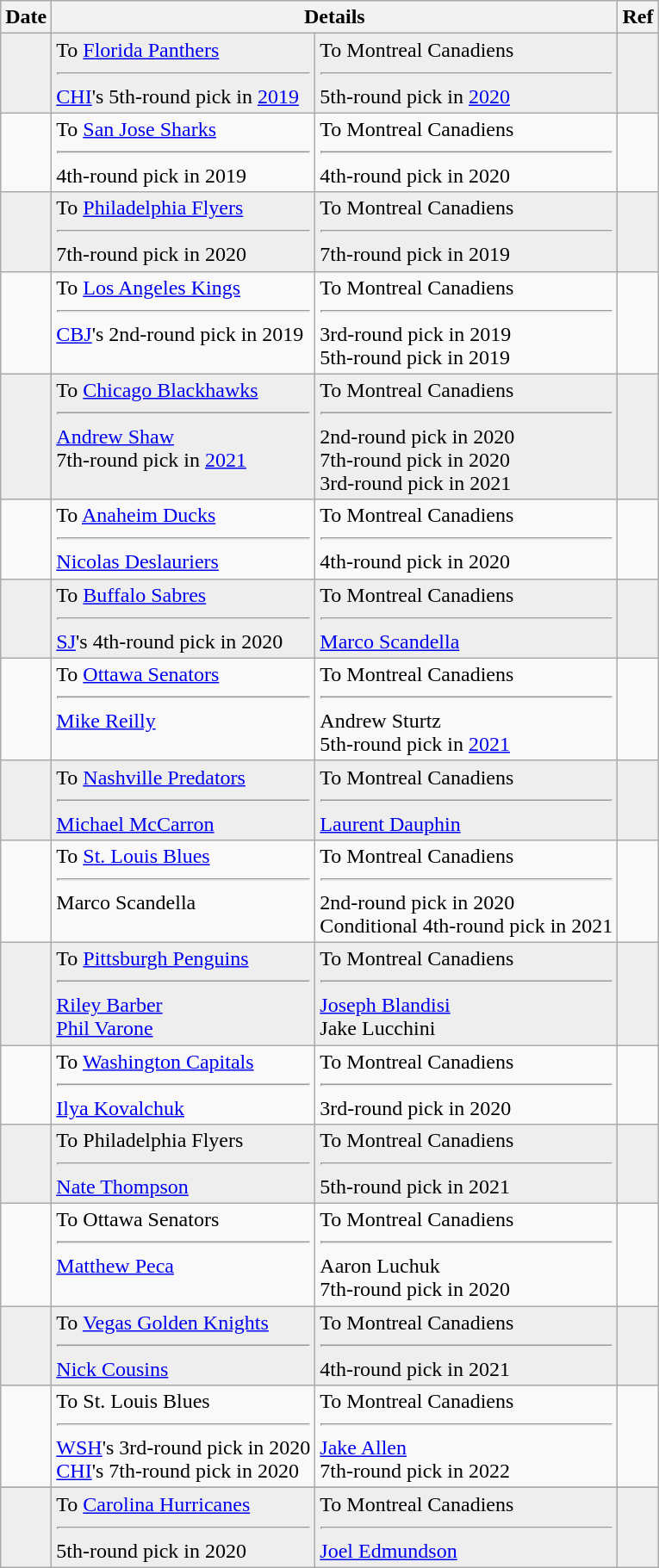<table class="wikitable">
<tr>
<th>Date</th>
<th colspan="2">Details</th>
<th>Ref</th>
</tr>
<tr style="background:#eee;">
<td></td>
<td valign="top">To <a href='#'>Florida Panthers</a><hr><a href='#'>CHI</a>'s 5th-round pick in <a href='#'>2019</a></td>
<td valign="top">To Montreal Canadiens<hr>5th-round pick in <a href='#'>2020</a></td>
<td></td>
</tr>
<tr>
<td></td>
<td valign="top">To <a href='#'>San Jose Sharks</a><hr>4th-round pick in 2019</td>
<td valign="top">To Montreal Canadiens<hr>4th-round pick in 2020</td>
<td></td>
</tr>
<tr style="background:#eee;">
<td></td>
<td valign="top">To <a href='#'>Philadelphia Flyers</a><hr>7th-round pick in 2020</td>
<td valign="top">To Montreal Canadiens<hr>7th-round pick in 2019</td>
<td></td>
</tr>
<tr>
<td></td>
<td valign="top">To <a href='#'>Los Angeles Kings</a><hr><a href='#'>CBJ</a>'s 2nd-round pick in 2019</td>
<td valign="top">To Montreal Canadiens<hr>3rd-round pick in 2019<br>5th-round pick in 2019</td>
<td></td>
</tr>
<tr style="background:#eee;">
<td></td>
<td valign="top">To <a href='#'>Chicago Blackhawks</a><hr><a href='#'>Andrew Shaw</a><br>7th-round pick in <a href='#'>2021</a></td>
<td valign="top">To Montreal Canadiens<hr>2nd-round pick in 2020<br>7th-round pick in 2020<br>3rd-round pick in 2021</td>
<td></td>
</tr>
<tr>
<td></td>
<td valign="top">To <a href='#'>Anaheim Ducks</a><hr><a href='#'>Nicolas Deslauriers</a></td>
<td valign="top">To Montreal Canadiens<hr>4th-round pick in 2020</td>
<td></td>
</tr>
<tr style="background:#eee;">
<td></td>
<td valign="top">To <a href='#'>Buffalo Sabres</a><hr><a href='#'>SJ</a>'s 4th-round pick in 2020</td>
<td valign="top">To Montreal Canadiens<hr><a href='#'>Marco Scandella</a></td>
<td></td>
</tr>
<tr>
<td></td>
<td valign="top">To <a href='#'>Ottawa Senators</a><hr><a href='#'>Mike Reilly</a></td>
<td valign="top">To Montreal Canadiens<hr>Andrew Sturtz<br>5th-round pick in <a href='#'>2021</a></td>
<td></td>
</tr>
<tr style="background:#eee;">
<td></td>
<td valign="top">To <a href='#'>Nashville Predators</a><hr><a href='#'>Michael McCarron</a></td>
<td valign="top">To Montreal Canadiens<hr><a href='#'>Laurent Dauphin</a></td>
<td></td>
</tr>
<tr>
<td></td>
<td valign="top">To <a href='#'>St. Louis Blues</a><hr>Marco Scandella</td>
<td valign="top">To Montreal Canadiens<hr>2nd-round pick in 2020<br>Conditional 4th-round pick in 2021</td>
<td></td>
</tr>
<tr style="background:#eee;">
<td></td>
<td valign="top">To <a href='#'>Pittsburgh Penguins</a><hr><a href='#'>Riley Barber</a><br> <a href='#'>Phil Varone</a></td>
<td valign="top">To Montreal Canadiens<hr><a href='#'>Joseph Blandisi</a><br>Jake Lucchini</td>
<td></td>
</tr>
<tr>
<td></td>
<td valign="top">To <a href='#'>Washington Capitals</a><hr><a href='#'>Ilya Kovalchuk</a></td>
<td valign="top">To Montreal Canadiens<hr>3rd-round pick in 2020</td>
<td></td>
</tr>
<tr style="background:#eee;">
<td></td>
<td valign="top">To Philadelphia Flyers<hr><a href='#'>Nate Thompson</a></td>
<td valign="top">To Montreal Canadiens<hr>5th-round pick in 2021</td>
<td></td>
</tr>
<tr>
<td></td>
<td valign="top">To Ottawa Senators<hr><a href='#'>Matthew Peca</a></td>
<td valign="top">To Montreal Canadiens<hr>Aaron Luchuk<br>7th-round pick in 2020</td>
<td></td>
</tr>
<tr style="background:#eee;">
<td></td>
<td valign="top">To <a href='#'>Vegas Golden Knights</a><hr><a href='#'>Nick Cousins</a></td>
<td valign="top">To Montreal Canadiens<hr>4th-round pick in 2021</td>
<td></td>
</tr>
<tr>
<td></td>
<td valign="top">To St. Louis Blues<hr><a href='#'>WSH</a>'s 3rd-round pick in 2020<br><a href='#'>CHI</a>'s 7th-round pick in 2020</td>
<td valign="top">To Montreal Canadiens<hr><a href='#'>Jake Allen</a><br>7th-round pick in 2022</td>
<td></td>
</tr>
<tr>
</tr>
<tr style="background:#eee;">
<td></td>
<td valign="top">To <a href='#'>Carolina Hurricanes</a><hr>5th-round pick in 2020</td>
<td valign="top">To Montreal Canadiens<hr><a href='#'>Joel Edmundson</a></td>
<td></td>
</tr>
</table>
